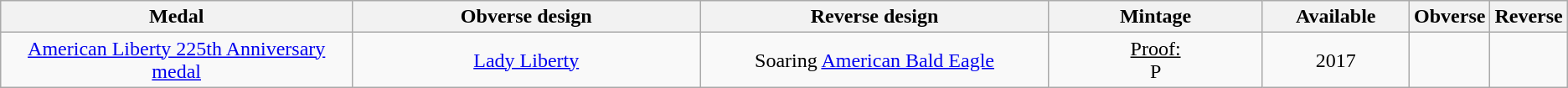<table class="wikitable">
<tr>
<th width="25%">Medal</th>
<th width="25%">Obverse design</th>
<th width="25%">Reverse design</th>
<th width="15%">Mintage</th>
<th width="10%">Available</th>
<th>Obverse</th>
<th>Reverse</th>
</tr>
<tr>
<td align="center"><a href='#'>American Liberty 225th Anniversary medal</a></td>
<td align="center"><a href='#'>Lady Liberty</a></td>
<td align="center">Soaring <a href='#'>American Bald Eagle</a></td>
<td align="center"><u>Proof:</u><br> P</td>
<td align="center">2017</td>
<td></td>
<td></td>
</tr>
</table>
